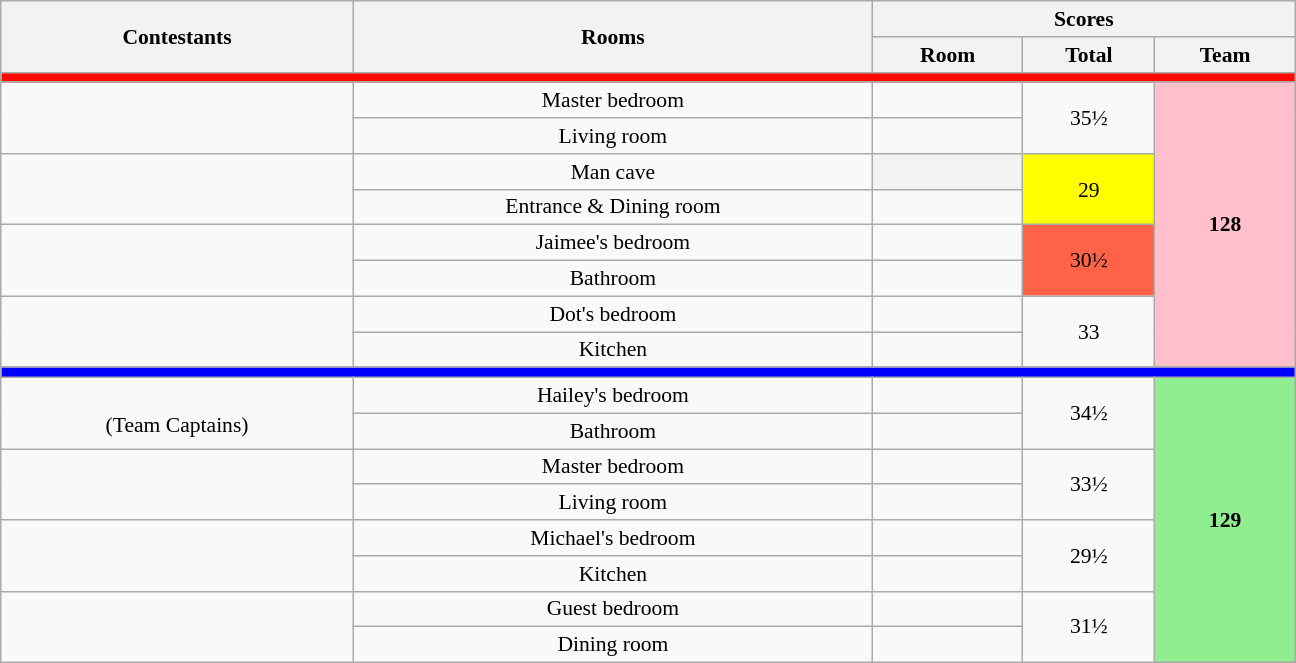<table class="wikitable plainrowheaders" style="text-align:center; font-size:90%; width:60em;">
<tr>
<th rowspan="2">Contestants</th>
<th rowspan="2">Rooms</th>
<th colspan="3">Scores</th>
</tr>
<tr>
<th>Room</th>
<th>Total</th>
<th>Team</th>
</tr>
<tr>
<td colspan="6" style="background:#FF0800; color:white;"> </td>
</tr>
<tr>
<td rowspan="2"></td>
<td>Master bedroom</td>
<td></td>
<td rowspan="2">35½</td>
<th rowspan="8" style="background:#FFC0CB">128</th>
</tr>
<tr>
<td>Living room</td>
<td></td>
</tr>
<tr>
<td rowspan="2"></td>
<td>Man cave</td>
<th></th>
<td rowspan="2" style="background:#FFFF00">29</td>
</tr>
<tr>
<td>Entrance & Dining room</td>
<td></td>
</tr>
<tr>
<td rowspan="2"></td>
<td>Jaimee's bedroom</td>
<td></td>
<td rowspan="2" style="background:tomato">30½</td>
</tr>
<tr>
<td>Bathroom</td>
<td></td>
</tr>
<tr>
<td rowspan="2"></td>
<td>Dot's bedroom</td>
<td></td>
<td rowspan="2">33</td>
</tr>
<tr>
<td>Kitchen</td>
<td></td>
</tr>
<tr>
<td colspan="6" style="background:blue; color:white;"> </td>
</tr>
<tr>
<td rowspan="2"><br>(Team Captains)</td>
<td>Hailey's bedroom</td>
<td></td>
<td rowspan="2">34½</td>
<th rowspan="8" style="background:#90EE90">129</th>
</tr>
<tr>
<td>Bathroom</td>
<td></td>
</tr>
<tr>
<td rowspan="2"></td>
<td>Master bedroom</td>
<td></td>
<td rowspan="2">33½</td>
</tr>
<tr>
<td>Living room</td>
<td></td>
</tr>
<tr>
<td rowspan="2"></td>
<td>Michael's bedroom</td>
<td></td>
<td rowspan="2">29½</td>
</tr>
<tr>
<td>Kitchen</td>
<td></td>
</tr>
<tr>
<td rowspan="2"></td>
<td>Guest bedroom</td>
<td></td>
<td rowspan="2">31½</td>
</tr>
<tr>
<td>Dining room</td>
<td></td>
</tr>
</table>
